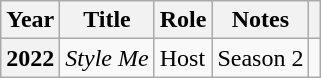<table class="wikitable sortable plainrowheaders">
<tr>
<th scope="col">Year</th>
<th scope="col">Title</th>
<th scope="col">Role</th>
<th scope="col">Notes</th>
<th scope="col" class="unsortable"></th>
</tr>
<tr>
<th scope="row">2022</th>
<td><em>Style Me</em></td>
<td>Host</td>
<td>Season 2</td>
<td style="text-align:center"></td>
</tr>
</table>
